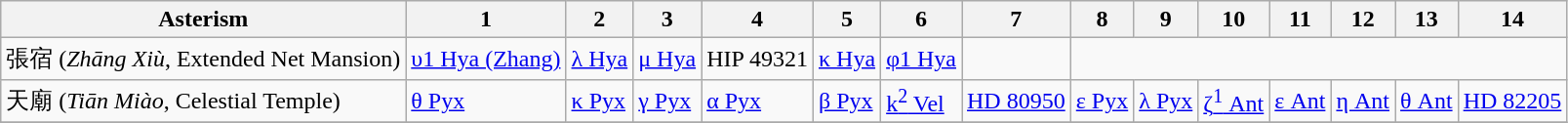<table class = "wikitable">
<tr>
<th>Asterism</th>
<th>1</th>
<th>2</th>
<th>3</th>
<th>4</th>
<th>5</th>
<th>6</th>
<th>7</th>
<th>8</th>
<th>9</th>
<th>10</th>
<th>11</th>
<th>12</th>
<th>13</th>
<th>14</th>
</tr>
<tr>
<td>張宿 (<em>Zhāng Xiù</em>, Extended Net Mansion)</td>
<td><a href='#'>υ1 Hya (Zhang)</a></td>
<td><a href='#'>λ Hya</a></td>
<td><a href='#'>μ Hya</a></td>
<td>HIP 49321</td>
<td><a href='#'>κ Hya</a></td>
<td><a href='#'>φ1 Hya</a></td>
<td></td>
</tr>
<tr>
<td>天廟 (<em>Tiān Miào</em>, Celestial Temple)</td>
<td><a href='#'>θ Pyx</a></td>
<td><a href='#'>κ Pyx</a></td>
<td><a href='#'>γ Pyx</a></td>
<td><a href='#'>α Pyx</a></td>
<td><a href='#'>β Pyx</a></td>
<td><a href='#'>k<sup>2</sup> Vel</a></td>
<td><a href='#'>HD 80950</a></td>
<td><a href='#'>ε Pyx</a></td>
<td><a href='#'>λ Pyx</a></td>
<td><a href='#'>ζ<sup>1</sup> Ant</a></td>
<td><a href='#'>ε Ant</a></td>
<td><a href='#'>η Ant</a></td>
<td><a href='#'>θ Ant</a></td>
<td><a href='#'>HD 82205</a></td>
</tr>
<tr>
</tr>
</table>
